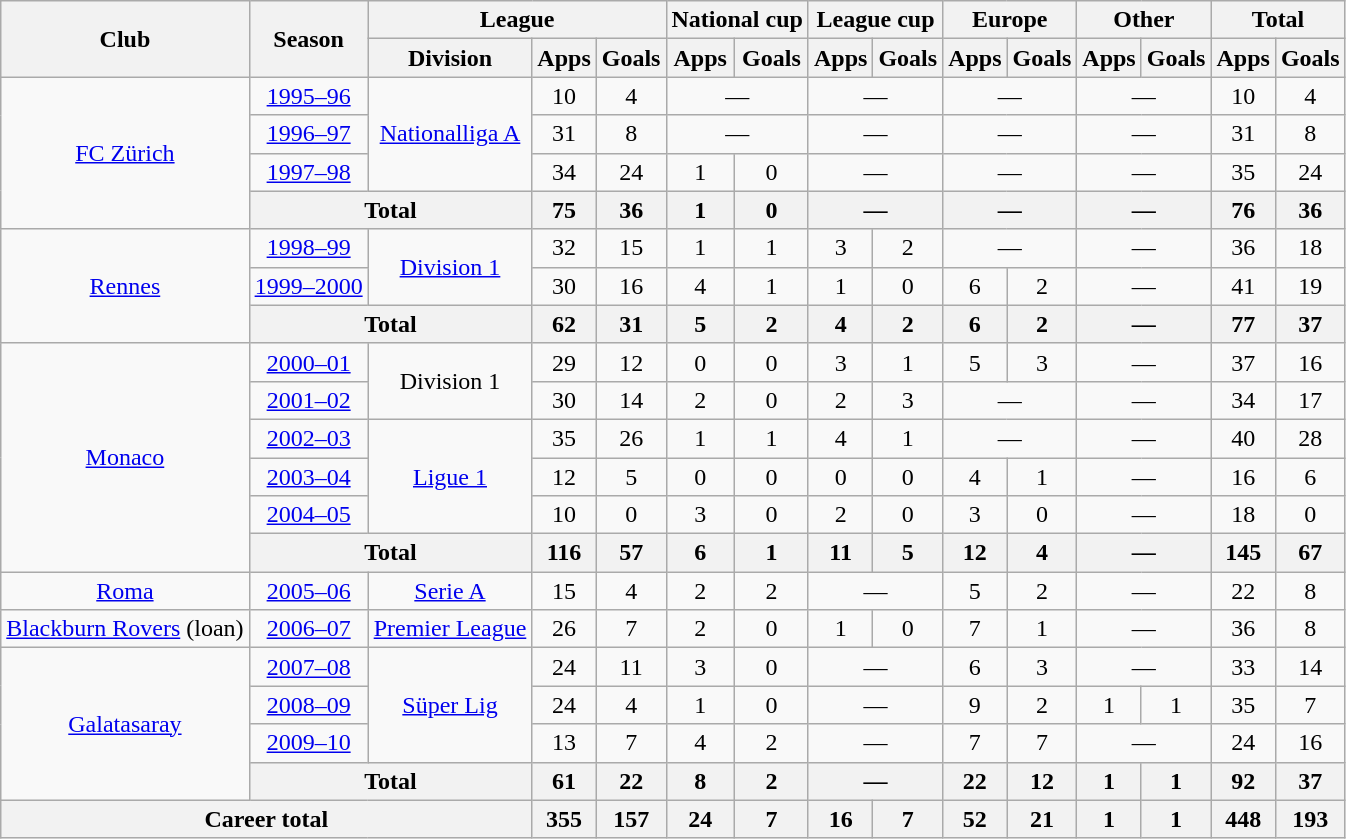<table class=wikitable style=text-align:center>
<tr>
<th rowspan=2>Club</th>
<th rowspan=2>Season</th>
<th colspan=3>League</th>
<th colspan=2>National cup</th>
<th colspan=2>League cup</th>
<th colspan=2>Europe</th>
<th colspan=2>Other</th>
<th colspan=2>Total</th>
</tr>
<tr>
<th>Division</th>
<th>Apps</th>
<th>Goals</th>
<th>Apps</th>
<th>Goals</th>
<th>Apps</th>
<th>Goals</th>
<th>Apps</th>
<th>Goals</th>
<th>Apps</th>
<th>Goals</th>
<th>Apps</th>
<th>Goals</th>
</tr>
<tr>
<td rowspan=4><a href='#'>FC Zürich</a></td>
<td><a href='#'>1995–96</a></td>
<td rowspan=3><a href='#'>Nationalliga A</a></td>
<td>10</td>
<td>4</td>
<td colspan="2">—</td>
<td colspan="2">—</td>
<td colspan="2">—</td>
<td colspan="2">—</td>
<td>10</td>
<td>4</td>
</tr>
<tr>
<td><a href='#'>1996–97</a></td>
<td>31</td>
<td>8</td>
<td colspan="2">—</td>
<td colspan="2">—</td>
<td colspan="2">—</td>
<td colspan="2">—</td>
<td>31</td>
<td>8</td>
</tr>
<tr>
<td><a href='#'>1997–98</a></td>
<td>34</td>
<td>24</td>
<td>1</td>
<td>0</td>
<td colspan="2">—</td>
<td colspan="2">—</td>
<td colspan="2">—</td>
<td>35</td>
<td>24</td>
</tr>
<tr>
<th colspan=2>Total</th>
<th>75</th>
<th>36</th>
<th>1</th>
<th>0</th>
<th colspan="2">—</th>
<th colspan="2">—</th>
<th colspan="2">—</th>
<th>76</th>
<th>36</th>
</tr>
<tr>
<td rowspan=3><a href='#'>Rennes</a></td>
<td><a href='#'>1998–99</a></td>
<td rowspan=2><a href='#'>Division 1</a></td>
<td>32</td>
<td>15</td>
<td>1</td>
<td>1</td>
<td>3</td>
<td>2</td>
<td colspan="2">—</td>
<td colspan="2">—</td>
<td>36</td>
<td>18</td>
</tr>
<tr>
<td><a href='#'>1999–2000</a></td>
<td>30</td>
<td>16</td>
<td>4</td>
<td>1</td>
<td>1</td>
<td>0</td>
<td>6</td>
<td>2</td>
<td colspan="2">—</td>
<td>41</td>
<td>19</td>
</tr>
<tr>
<th colspan=2>Total</th>
<th>62</th>
<th>31</th>
<th>5</th>
<th>2</th>
<th>4</th>
<th>2</th>
<th>6</th>
<th>2</th>
<th colspan="2">—</th>
<th>77</th>
<th>37</th>
</tr>
<tr>
<td rowspan=6><a href='#'>Monaco</a></td>
<td><a href='#'>2000–01</a></td>
<td rowspan=2>Division 1</td>
<td>29</td>
<td>12</td>
<td>0</td>
<td>0</td>
<td>3</td>
<td>1</td>
<td>5</td>
<td>3</td>
<td colspan="2">—</td>
<td>37</td>
<td>16</td>
</tr>
<tr>
<td><a href='#'>2001–02</a></td>
<td>30</td>
<td>14</td>
<td>2</td>
<td>0</td>
<td>2</td>
<td>3</td>
<td colspan="2">—</td>
<td colspan="2">—</td>
<td>34</td>
<td>17</td>
</tr>
<tr>
<td><a href='#'>2002–03</a></td>
<td rowspan=3><a href='#'>Ligue 1</a></td>
<td>35</td>
<td>26</td>
<td>1</td>
<td>1</td>
<td>4</td>
<td>1</td>
<td colspan="2">—</td>
<td colspan="2">—</td>
<td>40</td>
<td>28</td>
</tr>
<tr>
<td><a href='#'>2003–04</a></td>
<td>12</td>
<td>5</td>
<td>0</td>
<td>0</td>
<td>0</td>
<td>0</td>
<td>4</td>
<td>1</td>
<td colspan="2">—</td>
<td>16</td>
<td>6</td>
</tr>
<tr>
<td><a href='#'>2004–05</a></td>
<td>10</td>
<td>0</td>
<td>3</td>
<td>0</td>
<td>2</td>
<td>0</td>
<td>3</td>
<td>0</td>
<td colspan="2">—</td>
<td>18</td>
<td>0</td>
</tr>
<tr>
<th colspan=2>Total</th>
<th>116</th>
<th>57</th>
<th>6</th>
<th>1</th>
<th>11</th>
<th>5</th>
<th>12</th>
<th>4</th>
<th colspan="2">—</th>
<th>145</th>
<th>67</th>
</tr>
<tr>
<td><a href='#'>Roma</a></td>
<td><a href='#'>2005–06</a></td>
<td><a href='#'>Serie A</a></td>
<td>15</td>
<td>4</td>
<td>2</td>
<td>2</td>
<td colspan="2">—</td>
<td>5</td>
<td>2</td>
<td colspan="2">—</td>
<td>22</td>
<td>8</td>
</tr>
<tr>
<td><a href='#'>Blackburn Rovers</a> (loan)</td>
<td><a href='#'>2006–07</a></td>
<td><a href='#'>Premier League</a></td>
<td>26</td>
<td>7</td>
<td>2</td>
<td>0</td>
<td>1</td>
<td>0</td>
<td>7</td>
<td>1</td>
<td colspan="2">—</td>
<td>36</td>
<td>8</td>
</tr>
<tr>
<td rowspan=4><a href='#'>Galatasaray</a></td>
<td><a href='#'>2007–08</a></td>
<td rowspan=3><a href='#'>Süper Lig</a></td>
<td>24</td>
<td>11</td>
<td>3</td>
<td>0</td>
<td colspan="2">—</td>
<td>6</td>
<td>3</td>
<td colspan="2">—</td>
<td>33</td>
<td>14</td>
</tr>
<tr>
<td><a href='#'>2008–09</a></td>
<td>24</td>
<td>4</td>
<td>1</td>
<td>0</td>
<td colspan="2">—</td>
<td>9</td>
<td>2</td>
<td>1</td>
<td>1</td>
<td>35</td>
<td>7</td>
</tr>
<tr>
<td><a href='#'>2009–10</a></td>
<td>13</td>
<td>7</td>
<td>4</td>
<td>2</td>
<td colspan="2">—</td>
<td>7</td>
<td>7</td>
<td colspan="2">—</td>
<td>24</td>
<td>16</td>
</tr>
<tr>
<th colspan=2>Total</th>
<th>61</th>
<th>22</th>
<th>8</th>
<th>2</th>
<th colspan="2">—</th>
<th>22</th>
<th>12</th>
<th>1</th>
<th>1</th>
<th>92</th>
<th>37</th>
</tr>
<tr>
<th colspan=3>Career total</th>
<th>355</th>
<th>157</th>
<th>24</th>
<th>7</th>
<th>16</th>
<th>7</th>
<th>52</th>
<th>21</th>
<th>1</th>
<th>1</th>
<th>448</th>
<th>193</th>
</tr>
</table>
